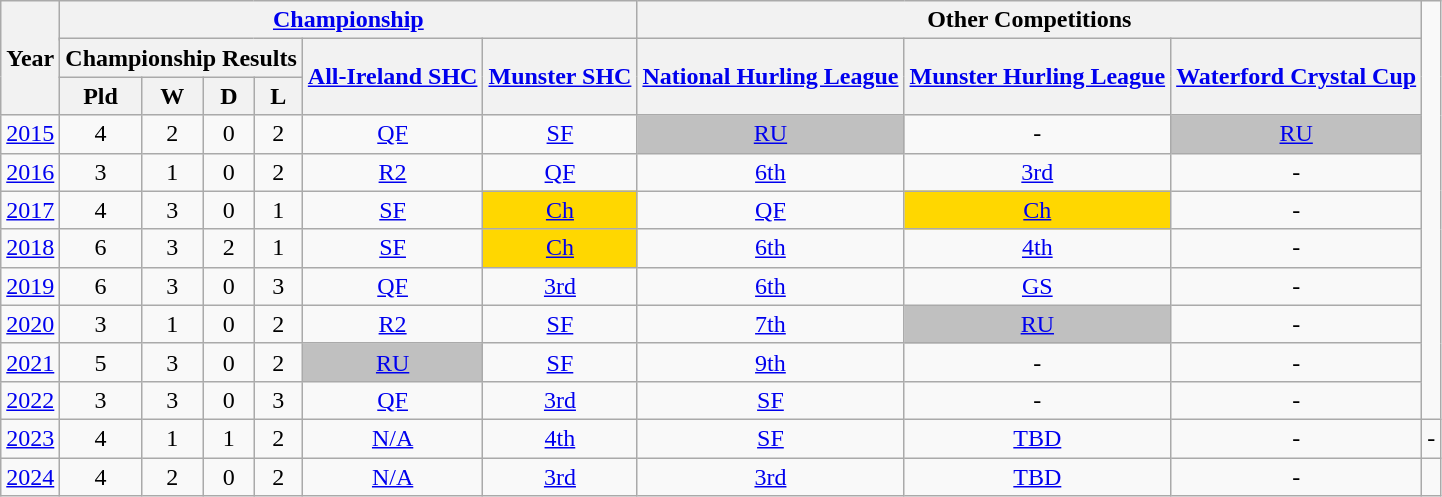<table class="wikitable" style="text-align:center">
<tr>
<th rowspan="4">Year</th>
<th colspan="6" rowspan="2"><a href='#'>Championship</a></th>
<th colspan="3">Other Competitions</th>
</tr>
<tr>
<th rowspan="3"><a href='#'>National Hurling League</a></th>
<th rowspan="3"><a href='#'>Munster Hurling League</a></th>
<th rowspan="3"><a href='#'>Waterford Crystal Cup</a></th>
</tr>
<tr>
<th colspan="4">Championship Results</th>
<th rowspan="2"><a href='#'>All-Ireland SHC</a></th>
<th rowspan="2"><a href='#'>Munster SHC</a></th>
</tr>
<tr>
<th>Pld</th>
<th>W</th>
<th>D</th>
<th>L</th>
</tr>
<tr>
<td><a href='#'>2015</a></td>
<td>4</td>
<td>2</td>
<td>0</td>
<td>2</td>
<td><a href='#'>QF</a></td>
<td><a href='#'>SF</a></td>
<td bgcolor="silver"><a href='#'>RU</a></td>
<td>-</td>
<td bgcolor="silver"><a href='#'>RU</a></td>
</tr>
<tr>
<td><a href='#'>2016</a></td>
<td>3</td>
<td>1</td>
<td>0</td>
<td>2</td>
<td><a href='#'>R2</a></td>
<td><a href='#'>QF</a></td>
<td><a href='#'>6th</a></td>
<td><a href='#'>3rd</a></td>
<td>-</td>
</tr>
<tr>
<td><a href='#'>2017</a></td>
<td>4</td>
<td>3</td>
<td>0</td>
<td>1</td>
<td><a href='#'>SF</a></td>
<td bgcolor="gold"><a href='#'>Ch</a></td>
<td><a href='#'>QF</a></td>
<td bgcolor="gold"><a href='#'>Ch</a></td>
<td>-</td>
</tr>
<tr>
<td><a href='#'>2018</a></td>
<td>6</td>
<td>3</td>
<td>2</td>
<td>1</td>
<td><a href='#'>SF</a></td>
<td bgcolor="gold"><a href='#'>Ch</a></td>
<td><a href='#'>6th</a></td>
<td><a href='#'>4th</a></td>
<td>-</td>
</tr>
<tr>
<td><a href='#'>2019</a></td>
<td>6</td>
<td>3</td>
<td>0</td>
<td>3</td>
<td><a href='#'>QF</a></td>
<td><a href='#'>3rd</a></td>
<td><a href='#'>6th</a></td>
<td><a href='#'>GS</a></td>
<td>-</td>
</tr>
<tr>
<td><a href='#'>2020</a></td>
<td>3</td>
<td>1</td>
<td>0</td>
<td>2</td>
<td><a href='#'>R2</a></td>
<td><a href='#'>SF</a></td>
<td><a href='#'>7th</a></td>
<td bgcolor="silver"><a href='#'>RU</a></td>
<td>-</td>
</tr>
<tr>
<td><a href='#'>2021</a></td>
<td>5</td>
<td>3</td>
<td>0</td>
<td>2</td>
<td bgcolor="silver"><a href='#'>RU</a></td>
<td><a href='#'>SF</a></td>
<td><a href='#'>9th</a></td>
<td>-</td>
<td>-</td>
</tr>
<tr>
<td><a href='#'>2022</a></td>
<td>3</td>
<td>3</td>
<td>0</td>
<td>3</td>
<td><a href='#'>QF</a></td>
<td><a href='#'>3rd</a></td>
<td><a href='#'>SF</a></td>
<td>-</td>
<td>-</td>
</tr>
<tr>
<td><a href='#'>2023</a></td>
<td>4</td>
<td>1</td>
<td>1</td>
<td>2</td>
<td><a href='#'>N/A</a></td>
<td><a href='#'>4th</a></td>
<td><a href='#'>SF</a></td>
<td><a href='#'>TBD</a></td>
<td>-</td>
<td>-</td>
</tr>
<tr>
<td><a href='#'>2024</a></td>
<td>4</td>
<td>2</td>
<td>0</td>
<td>2</td>
<td><a href='#'>N/A</a></td>
<td><a href='#'>3rd</a></td>
<td><a href='#'>3rd</a></td>
<td><a href='#'>TBD</a></td>
<td>-</td>
</tr>
</table>
